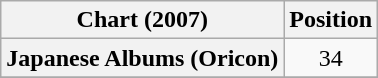<table class="wikitable plainrowheaders" style="text-align:center;">
<tr>
<th>Chart (2007)</th>
<th>Position</th>
</tr>
<tr>
<th scope="row">Japanese Albums (Oricon)</th>
<td>34</td>
</tr>
<tr>
</tr>
</table>
